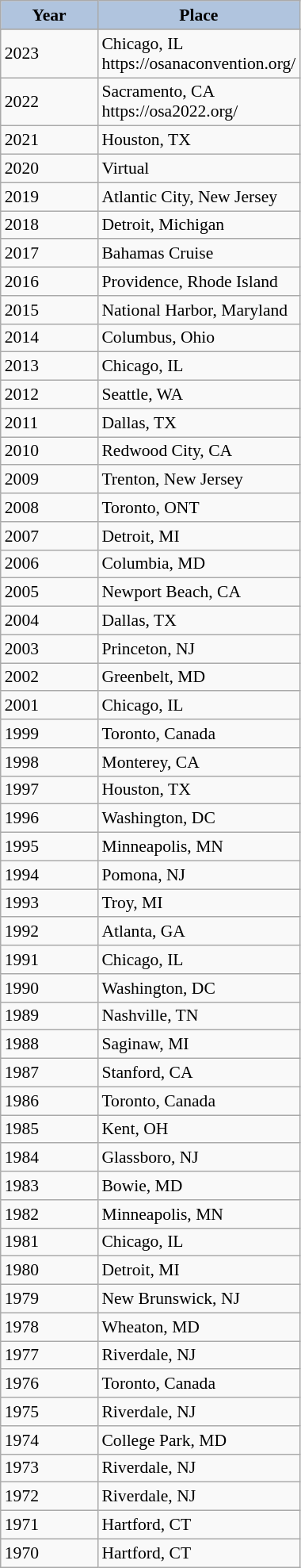<table class="wikitable" style="font-size:90%">
<tr>
<th style="background:#b0c4de; width:75px;">Year</th>
<th style="background:#b0c4de; width:150px;">Place</th>
</tr>
<tr>
</tr>
<tr>
<td>2023</td>
<td>Chicago, IL<br>https://osanaconvention.org/</td>
</tr>
<tr>
<td>2022</td>
<td>Sacramento, CA<br>https://osa2022.org/</td>
</tr>
<tr>
<td>2021</td>
<td>Houston, TX</td>
</tr>
<tr>
<td>2020</td>
<td>Virtual</td>
</tr>
<tr>
<td>2019</td>
<td>Atlantic City, New Jersey</td>
</tr>
<tr>
<td>2018</td>
<td>Detroit, Michigan</td>
</tr>
<tr>
<td>2017</td>
<td>Bahamas Cruise</td>
</tr>
<tr>
<td>2016</td>
<td>Providence, Rhode Island</td>
</tr>
<tr>
<td>2015</td>
<td>National Harbor, Maryland</td>
</tr>
<tr>
<td>2014</td>
<td>Columbus, Ohio</td>
</tr>
<tr>
<td>2013</td>
<td>Chicago, IL</td>
</tr>
<tr>
<td>2012</td>
<td>Seattle, WA</td>
</tr>
<tr>
<td>2011</td>
<td>Dallas, TX</td>
</tr>
<tr>
<td>2010</td>
<td>Redwood City, CA</td>
</tr>
<tr>
<td>2009</td>
<td>Trenton, New Jersey</td>
</tr>
<tr>
<td>2008</td>
<td>Toronto, ONT</td>
</tr>
<tr>
<td>2007</td>
<td>Detroit, MI</td>
</tr>
<tr>
<td>2006</td>
<td>Columbia, MD</td>
</tr>
<tr>
<td>2005</td>
<td>Newport Beach, CA</td>
</tr>
<tr>
<td>2004</td>
<td>Dallas, TX</td>
</tr>
<tr>
<td>2003</td>
<td>Princeton, NJ</td>
</tr>
<tr>
<td>2002</td>
<td>Greenbelt, MD</td>
</tr>
<tr>
<td>2001</td>
<td>Chicago, IL</td>
</tr>
<tr>
<td>1999</td>
<td>Toronto, Canada</td>
</tr>
<tr>
<td>1998</td>
<td>Monterey, CA</td>
</tr>
<tr>
<td>1997</td>
<td>Houston, TX</td>
</tr>
<tr>
<td>1996</td>
<td>Washington, DC</td>
</tr>
<tr>
<td>1995</td>
<td>Minneapolis, MN</td>
</tr>
<tr>
<td>1994</td>
<td>Pomona, NJ</td>
</tr>
<tr>
<td>1993</td>
<td>Troy, MI</td>
</tr>
<tr>
<td>1992</td>
<td>Atlanta, GA</td>
</tr>
<tr>
<td>1991</td>
<td>Chicago, IL</td>
</tr>
<tr>
<td>1990</td>
<td>Washington, DC</td>
</tr>
<tr>
<td>1989</td>
<td>Nashville, TN</td>
</tr>
<tr>
<td>1988</td>
<td>Saginaw, MI</td>
</tr>
<tr>
<td>1987</td>
<td>Stanford, CA</td>
</tr>
<tr>
<td>1986</td>
<td>Toronto, Canada</td>
</tr>
<tr>
<td>1985</td>
<td>Kent, OH</td>
</tr>
<tr>
<td>1984</td>
<td>Glassboro, NJ</td>
</tr>
<tr>
<td>1983</td>
<td>Bowie, MD</td>
</tr>
<tr>
<td>1982</td>
<td>Minneapolis, MN</td>
</tr>
<tr>
<td>1981</td>
<td>Chicago, IL</td>
</tr>
<tr>
<td>1980</td>
<td>Detroit, MI</td>
</tr>
<tr>
<td>1979</td>
<td>New Brunswick, NJ</td>
</tr>
<tr>
<td>1978</td>
<td>Wheaton, MD</td>
</tr>
<tr>
<td>1977</td>
<td>Riverdale, NJ</td>
</tr>
<tr>
<td>1976</td>
<td>Toronto, Canada</td>
</tr>
<tr>
<td>1975</td>
<td>Riverdale, NJ</td>
</tr>
<tr>
<td>1974</td>
<td>College Park, MD</td>
</tr>
<tr>
<td>1973</td>
<td>Riverdale, NJ</td>
</tr>
<tr>
<td>1972</td>
<td>Riverdale, NJ</td>
</tr>
<tr>
<td>1971</td>
<td>Hartford, CT</td>
</tr>
<tr>
<td>1970</td>
<td>Hartford, CT</td>
</tr>
</table>
